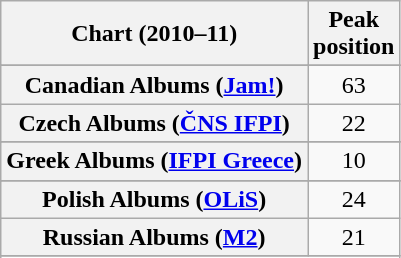<table class="wikitable sortable plainrowheaders">
<tr>
<th scope="col">Chart (2010–11)</th>
<th scope="col">Peak<br>position</th>
</tr>
<tr>
</tr>
<tr>
</tr>
<tr>
</tr>
<tr>
</tr>
<tr>
<th scope="row">Canadian Albums (<a href='#'>Jam!</a>)</th>
<td align="center">63</td>
</tr>
<tr>
<th scope="row">Czech Albums (<a href='#'>ČNS IFPI</a>)</th>
<td align="center">22</td>
</tr>
<tr>
</tr>
<tr>
</tr>
<tr>
</tr>
<tr>
</tr>
<tr>
</tr>
<tr>
<th scope="row">Greek Albums (<a href='#'>IFPI Greece</a>)</th>
<td align="center">10</td>
</tr>
<tr>
</tr>
<tr>
</tr>
<tr>
</tr>
<tr>
</tr>
<tr>
<th scope="row">Polish Albums (<a href='#'>OLiS</a>)</th>
<td align="center">24</td>
</tr>
<tr>
<th scope="row">Russian Albums (<a href='#'>M2</a>)</th>
<td align="center">21</td>
</tr>
<tr>
</tr>
<tr>
</tr>
<tr>
</tr>
<tr>
</tr>
<tr>
</tr>
<tr>
</tr>
</table>
